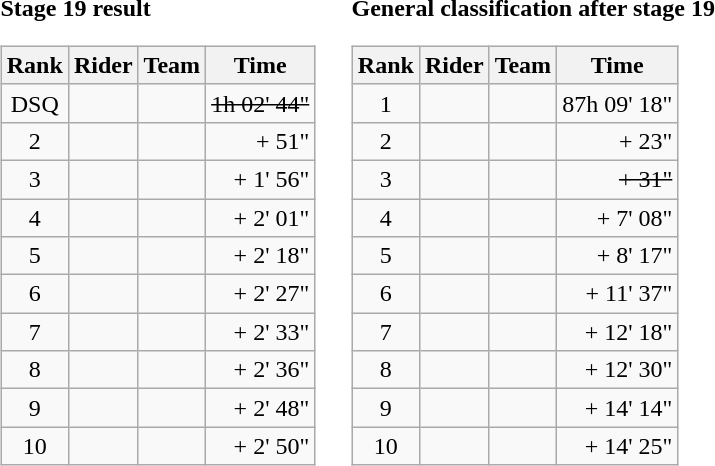<table>
<tr>
<td><strong>Stage 19 result</strong><br><table class="wikitable">
<tr>
<th>Rank</th>
<th>Rider</th>
<th>Team</th>
<th>Time</th>
</tr>
<tr>
<td style="text-align:center;">DSQ</td>
<td><s></s></td>
<td><s></s></td>
<td style="text-align:right;"><s> 1h 02' 44"</s></td>
</tr>
<tr>
<td style="text-align:center;">2</td>
<td></td>
<td></td>
<td style="text-align:right;">+ 51"</td>
</tr>
<tr>
<td style="text-align:center;">3</td>
<td></td>
<td></td>
<td style="text-align:right;">+ 1' 56"</td>
</tr>
<tr>
<td style="text-align:center;">4</td>
<td></td>
<td></td>
<td style="text-align:right;">+ 2' 01"</td>
</tr>
<tr>
<td style="text-align:center;">5</td>
<td> </td>
<td></td>
<td style="text-align:right;">+ 2' 18"</td>
</tr>
<tr>
<td style="text-align:center;">6</td>
<td></td>
<td></td>
<td style="text-align:right;">+ 2' 27"</td>
</tr>
<tr>
<td style="text-align:center;">7</td>
<td></td>
<td></td>
<td style="text-align:right;">+ 2' 33"</td>
</tr>
<tr>
<td style="text-align:center;">8</td>
<td></td>
<td></td>
<td style="text-align:right;">+ 2' 36"</td>
</tr>
<tr>
<td style="text-align:center;">9</td>
<td></td>
<td></td>
<td style="text-align:right;">+ 2' 48"</td>
</tr>
<tr>
<td style="text-align:center;">10</td>
<td></td>
<td></td>
<td style="text-align:right;">+ 2' 50"</td>
</tr>
</table>
</td>
<td></td>
<td><strong>General classification after stage 19</strong><br><table class="wikitable">
<tr>
<th>Rank</th>
<th>Rider</th>
<th>Team</th>
<th>Time</th>
</tr>
<tr>
<td style="text-align:center;">1</td>
<td>  </td>
<td></td>
<td style="text-align:right;">87h 09' 18"</td>
</tr>
<tr>
<td style="text-align:center;">2</td>
<td></td>
<td></td>
<td style="text-align:right;">+ 23"</td>
</tr>
<tr>
<td style="text-align:center;">3</td>
<td><s></s></td>
<td><s></s></td>
<td style="text-align:right;"><s>+ 31"</s></td>
</tr>
<tr>
<td style="text-align:center;">4</td>
<td></td>
<td></td>
<td style="text-align:right;">+ 7' 08"</td>
</tr>
<tr>
<td style="text-align:center;">5</td>
<td></td>
<td></td>
<td style="text-align:right;">+ 8' 17"</td>
</tr>
<tr>
<td style="text-align:center;">6</td>
<td></td>
<td></td>
<td style="text-align:right;">+ 11' 37"</td>
</tr>
<tr>
<td style="text-align:center;">7</td>
<td></td>
<td></td>
<td style="text-align:right;">+ 12' 18"</td>
</tr>
<tr>
<td style="text-align:center;">8</td>
<td></td>
<td></td>
<td style="text-align:right;">+ 12' 30"</td>
</tr>
<tr>
<td style="text-align:center;">9</td>
<td></td>
<td></td>
<td style="text-align:right;">+ 14' 14"</td>
</tr>
<tr>
<td style="text-align:center;">10</td>
<td></td>
<td></td>
<td style="text-align:right;">+ 14' 25"</td>
</tr>
</table>
</td>
</tr>
</table>
